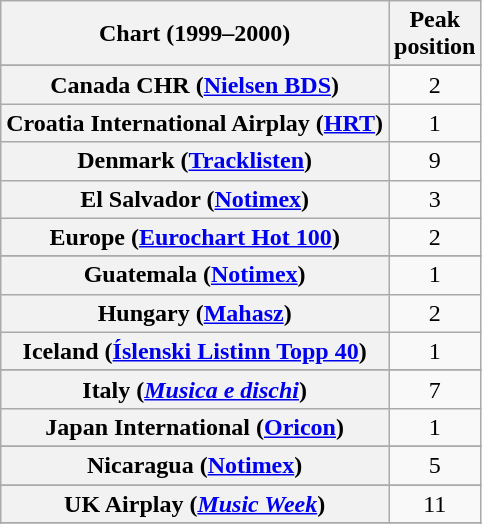<table class="wikitable sortable plainrowheaders" style="text-align:center">
<tr>
<th scope="col">Chart (1999–2000)</th>
<th scope="col">Peak<br>position</th>
</tr>
<tr>
</tr>
<tr>
</tr>
<tr>
</tr>
<tr>
</tr>
<tr>
</tr>
<tr>
</tr>
<tr>
</tr>
<tr>
<th scope="row">Canada CHR (<a href='#'>Nielsen BDS</a>)</th>
<td style="text-align:center">2</td>
</tr>
<tr>
<th scope="row">Croatia International Airplay (<a href='#'>HRT</a>)</th>
<td>1</td>
</tr>
<tr>
<th scope="row">Denmark (<a href='#'>Tracklisten</a>)</th>
<td>9</td>
</tr>
<tr>
<th scope="row">El Salvador (<a href='#'>Notimex</a>)</th>
<td>3</td>
</tr>
<tr>
<th scope="row">Europe (<a href='#'>Eurochart Hot 100</a>)</th>
<td>2</td>
</tr>
<tr>
</tr>
<tr>
</tr>
<tr>
</tr>
<tr>
<th scope="row">Guatemala (<a href='#'>Notimex</a>)</th>
<td>1</td>
</tr>
<tr>
<th scope="row">Hungary (<a href='#'>Mahasz</a>)</th>
<td>2</td>
</tr>
<tr>
<th scope="row">Iceland (<a href='#'>Íslenski Listinn Topp 40</a>)</th>
<td>1</td>
</tr>
<tr>
</tr>
<tr>
<th scope="row">Italy (<em><a href='#'>Musica e dischi</a></em>)</th>
<td>7</td>
</tr>
<tr>
<th scope="row">Japan International (<a href='#'>Oricon</a>)</th>
<td>1</td>
</tr>
<tr>
</tr>
<tr>
</tr>
<tr>
</tr>
<tr>
<th scope="row">Nicaragua (<a href='#'>Notimex</a>)</th>
<td>5</td>
</tr>
<tr>
</tr>
<tr>
</tr>
<tr>
</tr>
<tr>
</tr>
<tr>
</tr>
<tr>
</tr>
<tr>
</tr>
<tr>
<th scope="row">UK Airplay (<em><a href='#'>Music Week</a></em>)</th>
<td align="center">11</td>
</tr>
<tr>
</tr>
<tr>
</tr>
<tr>
</tr>
<tr>
</tr>
</table>
